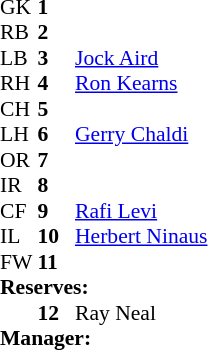<table style="font-size: 90%" cellspacing="0" cellpadding="0">
<tr>
<th width="25"></th>
<th width="25"></th>
</tr>
<tr>
<td>GK</td>
<td><strong>1</strong></td>
<td> </td>
</tr>
<tr>
<td>RB</td>
<td><strong>2</strong></td>
<td> </td>
</tr>
<tr>
<td>LB</td>
<td><strong>3</strong></td>
<td> <a href='#'>Jock Aird</a></td>
</tr>
<tr>
<td>RH</td>
<td><strong>4</strong></td>
<td> <a href='#'>Ron Kearns</a></td>
</tr>
<tr>
<td>CH</td>
<td><strong>5</strong></td>
<td> </td>
</tr>
<tr>
<td>LH</td>
<td><strong>6</strong></td>
<td> <a href='#'>Gerry Chaldi</a></td>
</tr>
<tr>
<td>OR</td>
<td><strong>7</strong></td>
<td> </td>
</tr>
<tr>
<td>IR</td>
<td><strong>8</strong></td>
<td> </td>
</tr>
<tr>
<td>CF</td>
<td><strong>9</strong></td>
<td> <a href='#'>Rafi Levi</a></td>
</tr>
<tr>
<td>IL</td>
<td><strong>10</strong></td>
<td> <a href='#'>Herbert Ninaus</a></td>
</tr>
<tr>
<td>FW</td>
<td><strong>11</strong></td>
<td> </td>
<td></td>
</tr>
<tr>
<td colspan=3><strong>Reserves:</strong></td>
</tr>
<tr>
<td></td>
<td><strong>12</strong></td>
<td> Ray Neal</td>
</tr>
<tr>
<td colspan=3><strong>Manager:</strong></td>
</tr>
<tr>
<td colspan=4></td>
</tr>
</table>
